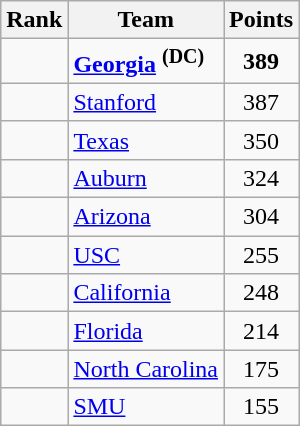<table class="wikitable sortable" style="text-align:center">
<tr>
<th>Rank</th>
<th>Team</th>
<th>Points</th>
</tr>
<tr>
<td></td>
<td align=left><strong><a href='#'>Georgia</a></strong> <strong><sup>(DC)</sup></strong></td>
<td><strong>389</strong></td>
</tr>
<tr>
<td></td>
<td align=left><a href='#'>Stanford</a></td>
<td>387</td>
</tr>
<tr>
<td></td>
<td align=left><a href='#'>Texas</a></td>
<td>350</td>
</tr>
<tr>
<td></td>
<td align=left><a href='#'>Auburn</a></td>
<td>324</td>
</tr>
<tr>
<td></td>
<td align=left><a href='#'>Arizona</a></td>
<td>304</td>
</tr>
<tr>
<td></td>
<td align=left><a href='#'>USC</a></td>
<td>255</td>
</tr>
<tr>
<td></td>
<td align=left><a href='#'>California</a></td>
<td>248</td>
</tr>
<tr>
<td></td>
<td align=left><a href='#'>Florida</a></td>
<td>214</td>
</tr>
<tr>
<td></td>
<td align=left><a href='#'>North Carolina</a></td>
<td>175</td>
</tr>
<tr>
<td></td>
<td align=left><a href='#'>SMU</a></td>
<td>155</td>
</tr>
</table>
